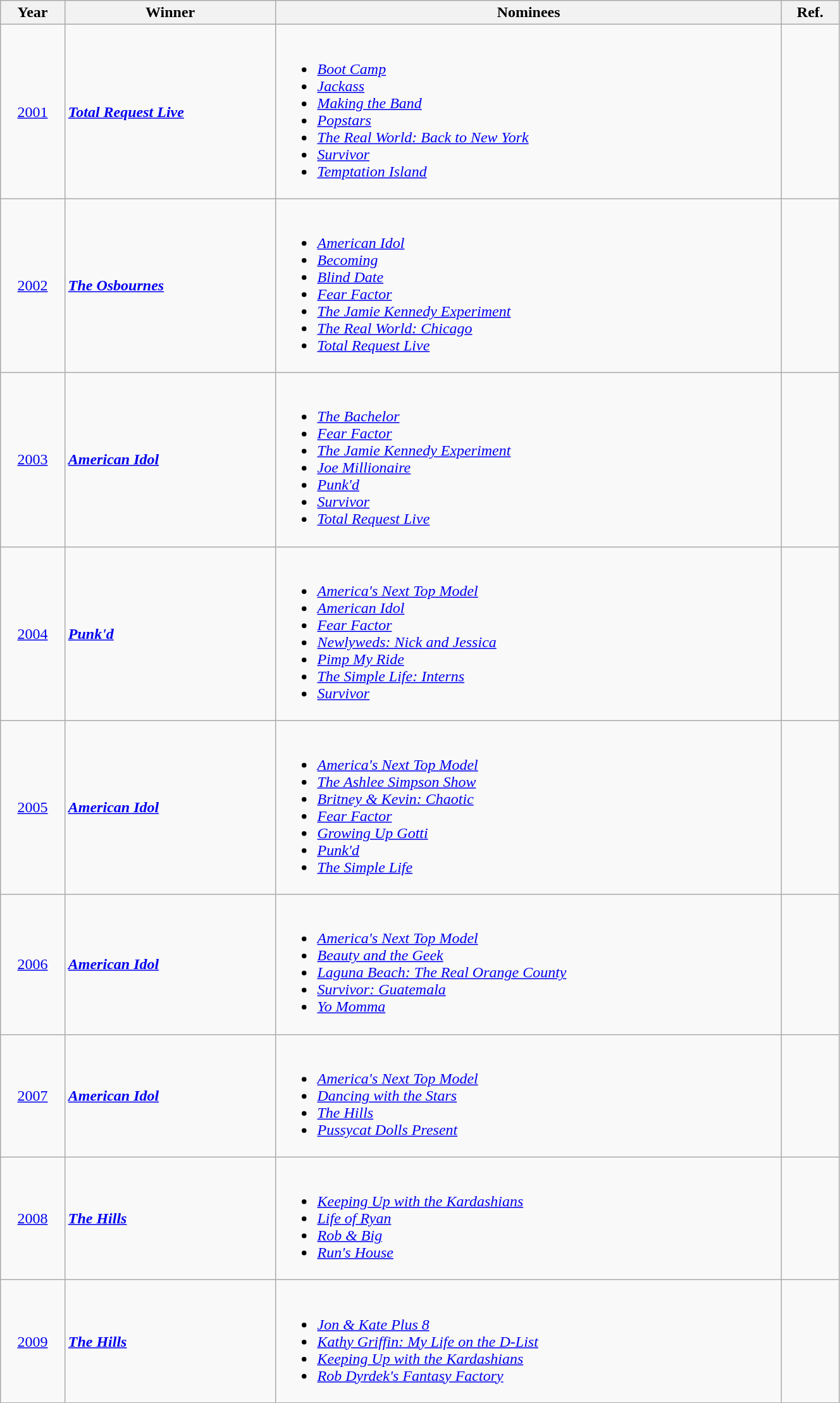<table class="wikitable" width=70%>
<tr>
<th>Year</th>
<th>Winner</th>
<th>Nominees</th>
<th>Ref.</th>
</tr>
<tr>
<td align="center"><a href='#'>2001</a></td>
<td><strong><em><a href='#'>Total Request Live</a></em></strong></td>
<td><br><ul><li><em><a href='#'>Boot Camp</a></em></li><li><em><a href='#'>Jackass</a></em></li><li><em><a href='#'>Making the Band</a></em></li><li><em><a href='#'>Popstars</a></em></li><li><em><a href='#'>The Real World: Back to New York</a></em></li><li><em><a href='#'>Survivor</a></em></li><li><em><a href='#'>Temptation Island</a></em></li></ul></td>
<td align="center"></td>
</tr>
<tr>
<td align="center"><a href='#'>2002</a></td>
<td><strong><em><a href='#'>The Osbournes</a></em></strong></td>
<td><br><ul><li><em><a href='#'>American Idol</a></em></li><li><em><a href='#'>Becoming</a></em></li><li><em><a href='#'>Blind Date</a></em></li><li><em><a href='#'>Fear Factor</a></em></li><li><em><a href='#'>The Jamie Kennedy Experiment</a></em></li><li><em><a href='#'>The Real World: Chicago</a></em></li><li><em><a href='#'>Total Request Live</a></em></li></ul></td>
<td align="center"></td>
</tr>
<tr>
<td align="center"><a href='#'>2003</a></td>
<td><strong><em><a href='#'>American Idol</a></em></strong></td>
<td><br><ul><li><em><a href='#'>The Bachelor</a></em></li><li><em><a href='#'>Fear Factor</a></em></li><li><em><a href='#'>The Jamie Kennedy Experiment</a></em></li><li><em><a href='#'>Joe Millionaire</a></em></li><li><em><a href='#'>Punk'd</a></em></li><li><em><a href='#'>Survivor</a></em></li><li><em><a href='#'>Total Request Live</a></em></li></ul></td>
<td align="center"></td>
</tr>
<tr>
<td align="center"><a href='#'>2004</a></td>
<td><strong><em><a href='#'>Punk'd</a></em></strong></td>
<td><br><ul><li><em><a href='#'>America's Next Top Model</a></em></li><li><em><a href='#'>American Idol</a></em></li><li><em><a href='#'>Fear Factor</a></em></li><li><em><a href='#'>Newlyweds: Nick and Jessica</a></em></li><li><em><a href='#'>Pimp My Ride</a></em></li><li><em><a href='#'>The Simple Life: Interns</a></em></li><li><em><a href='#'>Survivor</a></em></li></ul></td>
<td align="center"></td>
</tr>
<tr>
<td align="center"><a href='#'>2005</a></td>
<td><strong><em><a href='#'>American Idol</a></em></strong></td>
<td><br><ul><li><em><a href='#'>America's Next Top Model</a></em></li><li><em><a href='#'>The Ashlee Simpson Show</a></em></li><li><em><a href='#'>Britney & Kevin: Chaotic</a></em></li><li><em><a href='#'>Fear Factor</a></em></li><li><em><a href='#'>Growing Up Gotti</a></em></li><li><em><a href='#'>Punk'd</a></em></li><li><em><a href='#'>The Simple Life</a></em></li></ul></td>
<td align="center"></td>
</tr>
<tr>
<td align="center"><a href='#'>2006</a></td>
<td><strong><em><a href='#'>American Idol</a></em></strong></td>
<td><br><ul><li><em><a href='#'>America's Next Top Model</a></em></li><li><em><a href='#'>Beauty and the Geek</a></em></li><li><em><a href='#'>Laguna Beach: The Real Orange County</a></em></li><li><em><a href='#'>Survivor: Guatemala</a></em></li><li><em><a href='#'>Yo Momma</a></em></li></ul></td>
<td align="center"></td>
</tr>
<tr>
<td align="center"><a href='#'>2007</a></td>
<td><strong><em><a href='#'>American Idol</a></em></strong></td>
<td><br><ul><li><em><a href='#'>America's Next Top Model</a></em></li><li><em><a href='#'>Dancing with the Stars</a></em></li><li><em><a href='#'>The Hills</a></em></li><li><em><a href='#'>Pussycat Dolls Present</a></em></li></ul></td>
<td align="center"></td>
</tr>
<tr>
<td align="center"><a href='#'>2008</a></td>
<td><strong><em><a href='#'>The Hills</a></em></strong></td>
<td><br><ul><li><em><a href='#'>Keeping Up with the Kardashians</a></em></li><li><em><a href='#'>Life of Ryan</a></em></li><li><em><a href='#'>Rob & Big</a></em></li><li><em><a href='#'>Run's House</a></em></li></ul></td>
<td align="center"></td>
</tr>
<tr>
<td align="center"><a href='#'>2009</a></td>
<td><strong><em><a href='#'>The Hills</a></em></strong></td>
<td><br><ul><li><em><a href='#'>Jon & Kate Plus 8</a></em></li><li><em><a href='#'>Kathy Griffin: My Life on the D-List</a></em></li><li><em><a href='#'>Keeping Up with the Kardashians</a></em></li><li><em><a href='#'>Rob Dyrdek's Fantasy Factory</a></em></li></ul></td>
<td align="center"></td>
</tr>
</table>
